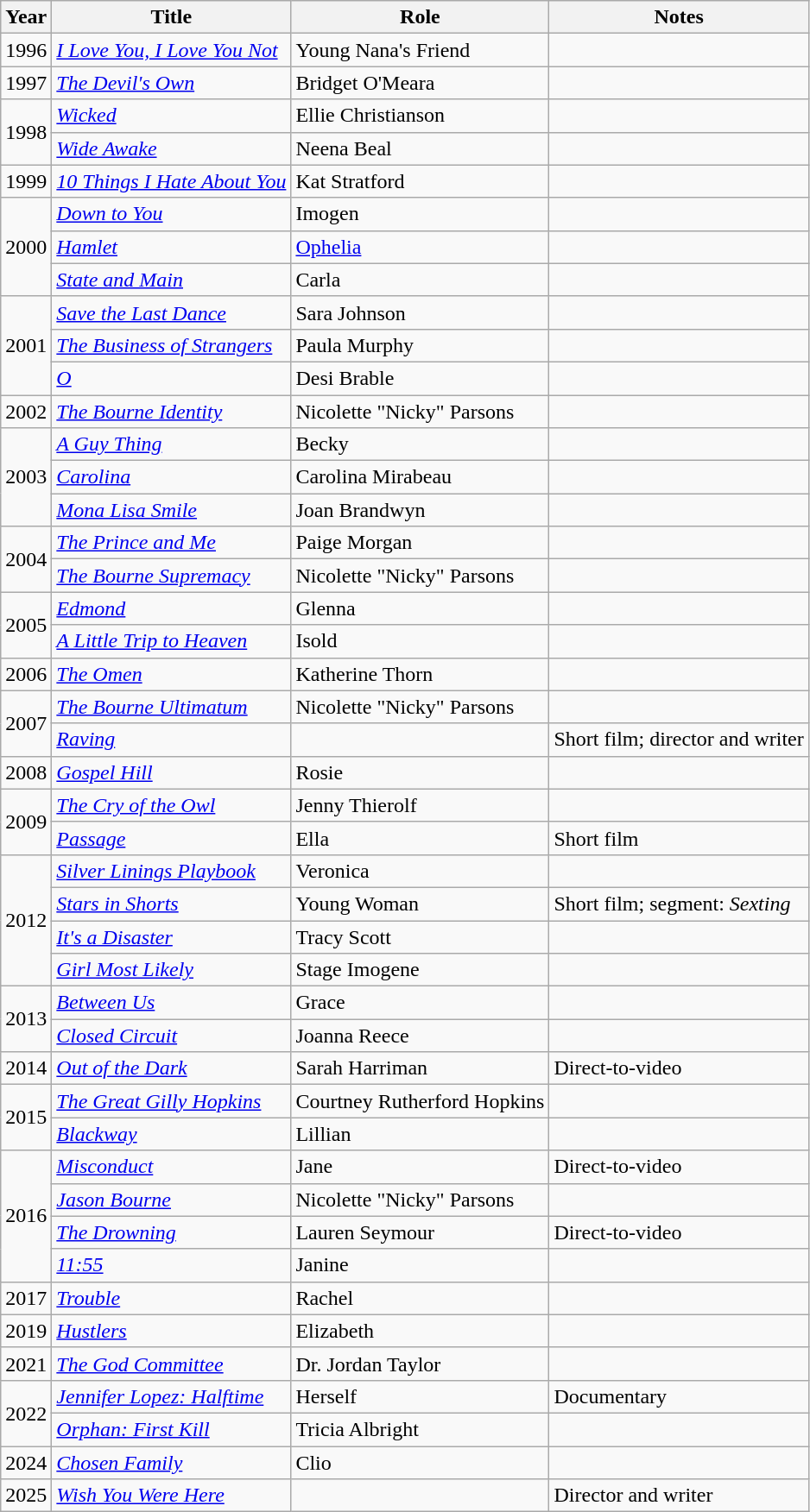<table class="wikitable sortable">
<tr>
<th scope="col">Year</th>
<th scope="col">Title</th>
<th scope="col">Role</th>
<th scope="col" class="unsortable">Notes</th>
</tr>
<tr>
<td>1996</td>
<td><em><a href='#'>I Love You, I Love You Not</a></em></td>
<td>Young Nana's Friend</td>
<td></td>
</tr>
<tr>
<td>1997</td>
<td><em><a href='#'>The Devil's Own</a></em></td>
<td>Bridget O'Meara</td>
<td></td>
</tr>
<tr>
<td rowspan=2>1998</td>
<td><em><a href='#'>Wicked</a></em></td>
<td>Ellie Christianson</td>
<td></td>
</tr>
<tr>
<td><em><a href='#'>Wide Awake</a></em></td>
<td>Neena Beal</td>
<td></td>
</tr>
<tr>
<td>1999</td>
<td><em><a href='#'>10 Things I Hate About You</a></em></td>
<td>Kat Stratford</td>
<td></td>
</tr>
<tr>
<td rowspan=3>2000</td>
<td><em><a href='#'>Down to You</a></em></td>
<td>Imogen</td>
<td></td>
</tr>
<tr>
<td><em><a href='#'>Hamlet</a></em></td>
<td><a href='#'>Ophelia</a></td>
<td></td>
</tr>
<tr>
<td><em><a href='#'>State and Main</a></em></td>
<td>Carla</td>
<td></td>
</tr>
<tr>
<td rowspan=3>2001</td>
<td><em><a href='#'>Save the Last Dance</a></em></td>
<td>Sara Johnson</td>
<td></td>
</tr>
<tr>
<td><em><a href='#'>The Business of Strangers</a></em></td>
<td>Paula Murphy</td>
<td></td>
</tr>
<tr>
<td><em><a href='#'>O</a></em></td>
<td>Desi Brable</td>
<td></td>
</tr>
<tr>
<td>2002</td>
<td><em><a href='#'>The Bourne Identity</a></em></td>
<td>Nicolette "Nicky" Parsons</td>
<td></td>
</tr>
<tr>
<td rowspan=3>2003</td>
<td><em><a href='#'>A Guy Thing</a></em></td>
<td>Becky</td>
<td></td>
</tr>
<tr>
<td><em><a href='#'>Carolina</a></em></td>
<td>Carolina Mirabeau</td>
<td></td>
</tr>
<tr>
<td><em><a href='#'>Mona Lisa Smile</a></em></td>
<td>Joan Brandwyn</td>
<td></td>
</tr>
<tr>
<td rowspan=2>2004</td>
<td><em><a href='#'>The Prince and Me</a></em></td>
<td>Paige Morgan</td>
<td></td>
</tr>
<tr>
<td><em><a href='#'>The Bourne Supremacy</a></em></td>
<td>Nicolette "Nicky" Parsons</td>
<td></td>
</tr>
<tr>
<td rowspan=2>2005</td>
<td><em><a href='#'>Edmond</a></em></td>
<td>Glenna</td>
<td></td>
</tr>
<tr>
<td><em><a href='#'>A Little Trip to Heaven</a></em></td>
<td>Isold</td>
<td></td>
</tr>
<tr>
<td>2006</td>
<td><em><a href='#'>The Omen</a></em></td>
<td>Katherine Thorn</td>
<td></td>
</tr>
<tr>
<td rowspan=2>2007</td>
<td><em><a href='#'>The Bourne Ultimatum</a></em></td>
<td>Nicolette "Nicky" Parsons</td>
<td></td>
</tr>
<tr>
<td><em><a href='#'>Raving</a></em></td>
<td></td>
<td>Short film; director and writer</td>
</tr>
<tr>
<td>2008</td>
<td><em><a href='#'>Gospel Hill</a></em></td>
<td>Rosie</td>
<td></td>
</tr>
<tr>
<td rowspan=2>2009</td>
<td><em><a href='#'>The Cry of the Owl</a></em></td>
<td>Jenny Thierolf</td>
<td></td>
</tr>
<tr>
<td><em><a href='#'>Passage</a></em></td>
<td>Ella</td>
<td>Short film</td>
</tr>
<tr>
<td rowspan=4>2012</td>
<td><em><a href='#'>Silver Linings Playbook</a></em></td>
<td>Veronica</td>
<td></td>
</tr>
<tr>
<td><em><a href='#'>Stars in Shorts</a></em></td>
<td>Young Woman</td>
<td>Short film; segment: <em>Sexting</em></td>
</tr>
<tr>
<td><em><a href='#'>It's a Disaster</a></em></td>
<td>Tracy Scott</td>
<td></td>
</tr>
<tr>
<td><em><a href='#'>Girl Most Likely</a></em></td>
<td>Stage Imogene</td>
<td></td>
</tr>
<tr>
<td rowspan=2>2013</td>
<td><em><a href='#'>Between Us</a></em></td>
<td>Grace</td>
<td></td>
</tr>
<tr>
<td><em><a href='#'>Closed Circuit</a></em></td>
<td>Joanna Reece</td>
<td></td>
</tr>
<tr>
<td>2014</td>
<td><em><a href='#'>Out of the Dark</a></em></td>
<td>Sarah Harriman</td>
<td>Direct-to-video</td>
</tr>
<tr>
<td rowspan=2>2015</td>
<td><em><a href='#'>The Great Gilly Hopkins</a></em></td>
<td>Courtney Rutherford Hopkins</td>
<td></td>
</tr>
<tr>
<td><em><a href='#'>Blackway</a></em></td>
<td>Lillian</td>
<td></td>
</tr>
<tr>
<td rowspan=4>2016</td>
<td><em><a href='#'>Misconduct</a></em></td>
<td>Jane</td>
<td>Direct-to-video</td>
</tr>
<tr>
<td><em><a href='#'>Jason Bourne</a></em></td>
<td>Nicolette "Nicky" Parsons</td>
<td></td>
</tr>
<tr>
<td><em><a href='#'>The Drowning</a></em></td>
<td>Lauren Seymour</td>
<td>Direct-to-video</td>
</tr>
<tr>
<td><em><a href='#'>11:55</a></em></td>
<td>Janine</td>
<td></td>
</tr>
<tr>
<td>2017</td>
<td><em><a href='#'>Trouble</a></em></td>
<td>Rachel</td>
<td></td>
</tr>
<tr>
<td>2019</td>
<td><em><a href='#'>Hustlers</a></em></td>
<td>Elizabeth</td>
<td></td>
</tr>
<tr>
<td>2021</td>
<td><em><a href='#'>The God Committee</a></em></td>
<td>Dr. Jordan Taylor</td>
<td></td>
</tr>
<tr>
<td rowspan=2>2022</td>
<td><em><a href='#'>Jennifer Lopez: Halftime</a></em></td>
<td>Herself</td>
<td>Documentary</td>
</tr>
<tr>
<td><em><a href='#'>Orphan: First Kill</a></em></td>
<td>Tricia Albright</td>
<td></td>
</tr>
<tr>
<td>2024</td>
<td><em><a href='#'>Chosen Family</a></em></td>
<td>Clio</td>
<td></td>
</tr>
<tr>
<td>2025</td>
<td><em><a href='#'>Wish You Were Here</a></em></td>
<td></td>
<td>Director and writer</td>
</tr>
</table>
